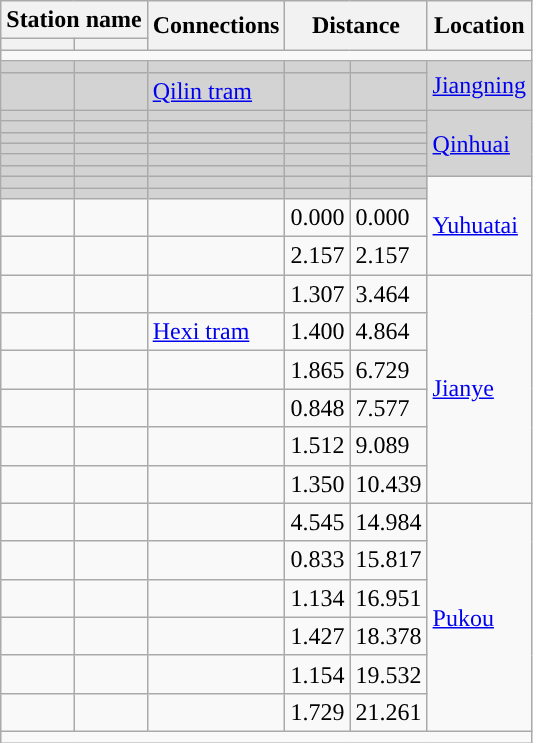<table class="wikitable">
<tr>
<th colspan="2">Station name</th>
<th rowspan="2">Connections</th>
<th colspan="2" rowspan="2">Distance<br></th>
<th rowspan="2">Location</th>
</tr>
<tr>
<th></th>
<th></th>
</tr>
<tr style="background:#">
<td colspan = "6"></td>
</tr>
<tr style="background:lightgrey">
<td></td>
<td></td>
<td></td>
<td></td>
<td></td>
<td rowspan="2"><a href='#'>Jiangning</a></td>
</tr>
<tr style="background:lightgrey">
<td></td>
<td></td>
<td> <a href='#'>Qilin tram</a></td>
<td></td>
<td></td>
</tr>
<tr style="background:lightgrey">
<td></td>
<td></td>
<td></td>
<td></td>
<td></td>
<td rowspan="6"><a href='#'>Qinhuai</a></td>
</tr>
<tr style="background:lightgrey">
<td></td>
<td></td>
<td></td>
<td></td>
<td></td>
</tr>
<tr style="background:lightgrey">
<td></td>
<td></td>
<td></td>
<td></td>
<td></td>
</tr>
<tr style="background:lightgrey">
<td></td>
<td></td>
<td></td>
<td></td>
<td></td>
</tr>
<tr style="background:lightgrey">
<td></td>
<td></td>
<td></td>
<td></td>
<td></td>
</tr>
<tr style="background:lightgrey">
<td></td>
<td></td>
<td></td>
<td></td>
<td></td>
</tr>
<tr>
<td style="background:lightgrey"></td>
<td style="background:lightgrey"></td>
<td style="background:lightgrey"></td>
<td style="background:lightgrey"></td>
<td style="background:lightgrey"></td>
<td rowspan="4"><a href='#'>Yuhuatai</a></td>
</tr>
<tr style="background:lightgrey">
<td></td>
<td></td>
<td></td>
<td></td>
<td></td>
</tr>
<tr>
<td></td>
<td></td>
<td></td>
<td>0.000</td>
<td>0.000</td>
</tr>
<tr>
<td></td>
<td></td>
<td></td>
<td>2.157</td>
<td>2.157</td>
</tr>
<tr>
<td></td>
<td></td>
<td></td>
<td>1.307</td>
<td>3.464</td>
<td rowspan="6"><a href='#'>Jianye</a></td>
</tr>
<tr>
<td></td>
<td></td>
<td>  <a href='#'>Hexi tram</a></td>
<td>1.400</td>
<td>4.864</td>
</tr>
<tr>
<td></td>
<td></td>
<td></td>
<td>1.865</td>
<td>6.729</td>
</tr>
<tr>
<td></td>
<td></td>
<td></td>
<td>0.848</td>
<td>7.577</td>
</tr>
<tr>
<td></td>
<td></td>
<td></td>
<td>1.512</td>
<td>9.089</td>
</tr>
<tr>
<td></td>
<td></td>
<td></td>
<td>1.350</td>
<td>10.439</td>
</tr>
<tr>
<td></td>
<td></td>
<td></td>
<td>4.545</td>
<td>14.984</td>
<td rowspan="6"><a href='#'>Pukou</a></td>
</tr>
<tr>
<td></td>
<td></td>
<td></td>
<td>0.833</td>
<td>15.817</td>
</tr>
<tr>
<td></td>
<td></td>
<td></td>
<td>1.134</td>
<td>16.951</td>
</tr>
<tr>
<td></td>
<td></td>
<td></td>
<td>1.427</td>
<td>18.378</td>
</tr>
<tr>
<td></td>
<td></td>
<td></td>
<td>1.154</td>
<td>19.532</td>
</tr>
<tr>
<td></td>
<td></td>
<td></td>
<td>1.729</td>
<td>21.261</td>
</tr>
<tr style="background:#">
<td colspan = "7"></td>
</tr>
</table>
